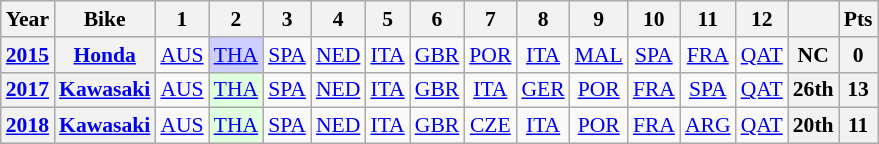<table class="wikitable" style="text-align:center; font-size:90%">
<tr>
<th>Year</th>
<th>Bike</th>
<th>1</th>
<th>2</th>
<th>3</th>
<th>4</th>
<th>5</th>
<th>6</th>
<th>7</th>
<th>8</th>
<th>9</th>
<th>10</th>
<th>11</th>
<th>12</th>
<th></th>
<th>Pts</th>
</tr>
<tr>
<th><a href='#'>2015</a></th>
<th><a href='#'>Honda</a></th>
<td><a href='#'>AUS</a></td>
<td style="background:#CFCFFF;"><a href='#'>THA</a><br></td>
<td><a href='#'>SPA</a></td>
<td><a href='#'>NED</a></td>
<td><a href='#'>ITA</a></td>
<td><a href='#'>GBR</a></td>
<td><a href='#'>POR</a></td>
<td><a href='#'>ITA</a></td>
<td><a href='#'>MAL</a></td>
<td><a href='#'>SPA</a></td>
<td><a href='#'>FRA</a></td>
<td><a href='#'>QAT</a></td>
<th>NC</th>
<th>0</th>
</tr>
<tr>
<th><a href='#'>2017</a></th>
<th><a href='#'>Kawasaki</a></th>
<td><a href='#'>AUS</a></td>
<td style="background:#DFFFDF;"><a href='#'>THA</a><br></td>
<td><a href='#'>SPA</a></td>
<td><a href='#'>NED</a></td>
<td><a href='#'>ITA</a></td>
<td><a href='#'>GBR</a></td>
<td><a href='#'>ITA</a></td>
<td><a href='#'>GER</a></td>
<td><a href='#'>POR</a></td>
<td><a href='#'>FRA</a></td>
<td><a href='#'>SPA</a></td>
<td><a href='#'>QAT</a></td>
<th>26th</th>
<th>13</th>
</tr>
<tr>
<th><a href='#'>2018</a></th>
<th><a href='#'>Kawasaki</a></th>
<td><a href='#'>AUS</a></td>
<td style="background:#DFFFDF;"><a href='#'>THA</a><br></td>
<td><a href='#'>SPA</a></td>
<td><a href='#'>NED</a></td>
<td><a href='#'>ITA</a></td>
<td><a href='#'>GBR</a></td>
<td><a href='#'>CZE</a></td>
<td><a href='#'>ITA</a></td>
<td><a href='#'>POR</a></td>
<td><a href='#'>FRA</a></td>
<td><a href='#'>ARG</a></td>
<td><a href='#'>QAT</a></td>
<th>20th</th>
<th>11</th>
</tr>
</table>
